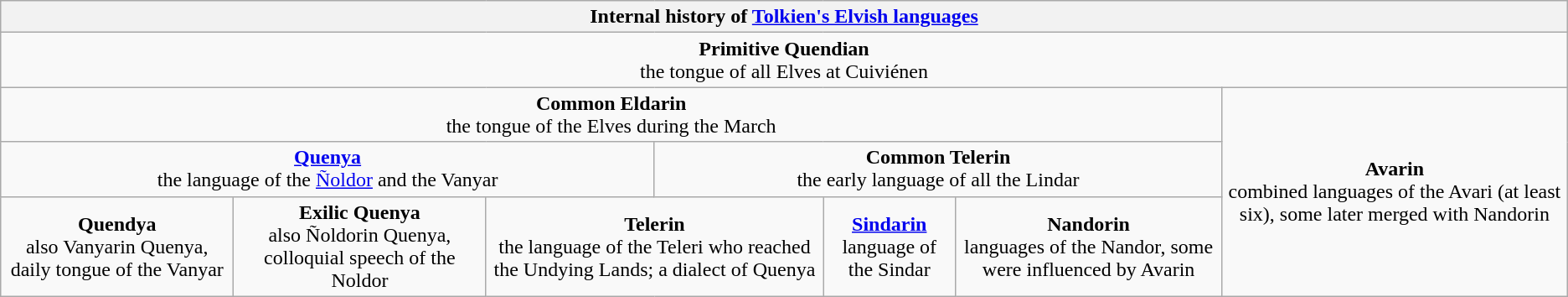<table class="wikitable">
<tr>
<th colspan = "7">Internal history of <a href='#'>Tolkien's Elvish languages</a></th>
</tr>
<tr>
<td align="center"  colspan="7"><strong>Primitive Quendian</strong> <br> the tongue of all Elves at Cuiviénen</td>
</tr>
<tr>
<td align="center"  colspan="6"><strong>Common Eldarin</strong> <br> the tongue of the Elves during the March</td>
<td align="center"  rowspan="3"><strong>Avarin</strong> <br> combined languages of the Avari (at least six), some later merged with Nandorin</td>
</tr>
<tr>
<td align="center"  colspan="3"><strong><a href='#'>Quenya</a></strong> <br> the language of the <a href='#'>Ñoldor</a> and the Vanyar</td>
<td align="center"  colspan="3"><strong>Common Telerin</strong> <br> the early language of all the Lindar</td>
</tr>
<tr>
<td align="center"><strong>Quendya</strong> <br> also Vanyarin Quenya, daily tongue of the Vanyar</td>
<td align="center"><strong>Exilic Quenya</strong> <br> also Ñoldorin Quenya, colloquial speech of the Noldor</td>
<td align="center"  colspan="2"><strong>Telerin</strong> <br> the language of the Teleri who reached the Undying Lands; a dialect of Quenya</td>
<td align="center"><strong><a href='#'>Sindarin</a></strong> <br> language of the Sindar</td>
<td align="center"><strong>Nandorin</strong> <br> languages of the Nandor, some were influenced by Avarin</td>
</tr>
</table>
